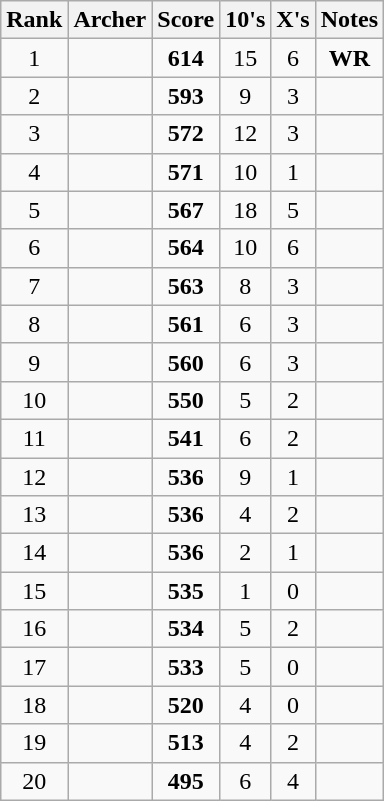<table class="wikitable sortable" style="text-align:center">
<tr>
<th>Rank</th>
<th>Archer</th>
<th>Score</th>
<th>10's</th>
<th>X's</th>
<th class="unsortable">Notes</th>
</tr>
<tr>
<td>1</td>
<td align=left></td>
<td><strong>614</strong></td>
<td>15</td>
<td>6</td>
<td><strong>WR</strong></td>
</tr>
<tr>
<td>2</td>
<td align=left></td>
<td><strong>593</strong></td>
<td>9</td>
<td>3</td>
<td></td>
</tr>
<tr>
<td>3</td>
<td align=left></td>
<td><strong>572</strong></td>
<td>12</td>
<td>3</td>
<td></td>
</tr>
<tr>
<td>4</td>
<td align=left></td>
<td><strong>571</strong></td>
<td>10</td>
<td>1</td>
<td></td>
</tr>
<tr>
<td>5</td>
<td align=left></td>
<td><strong>567</strong></td>
<td>18</td>
<td>5</td>
<td></td>
</tr>
<tr>
<td>6</td>
<td align=left></td>
<td><strong>564</strong></td>
<td>10</td>
<td>6</td>
<td></td>
</tr>
<tr>
<td>7</td>
<td align=left></td>
<td><strong>563</strong></td>
<td>8</td>
<td>3</td>
<td></td>
</tr>
<tr>
<td>8</td>
<td align=left></td>
<td><strong>561</strong></td>
<td>6</td>
<td>3</td>
<td></td>
</tr>
<tr>
<td>9</td>
<td align=left></td>
<td><strong>560</strong></td>
<td>6</td>
<td>3</td>
<td></td>
</tr>
<tr>
<td>10</td>
<td align=left></td>
<td><strong>550</strong></td>
<td>5</td>
<td>2</td>
<td></td>
</tr>
<tr>
<td>11</td>
<td align=left></td>
<td><strong>541</strong></td>
<td>6</td>
<td>2</td>
<td></td>
</tr>
<tr>
<td>12</td>
<td align=left></td>
<td><strong>536</strong></td>
<td>9</td>
<td>1</td>
<td></td>
</tr>
<tr>
<td>13</td>
<td align=left></td>
<td><strong>536</strong></td>
<td>4</td>
<td>2</td>
<td></td>
</tr>
<tr>
<td>14</td>
<td align=left></td>
<td><strong>536</strong></td>
<td>2</td>
<td>1</td>
<td></td>
</tr>
<tr>
<td>15</td>
<td align=left></td>
<td><strong>535</strong></td>
<td>1</td>
<td>0</td>
<td></td>
</tr>
<tr>
<td>16</td>
<td align=left></td>
<td><strong>534</strong></td>
<td>5</td>
<td>2</td>
<td></td>
</tr>
<tr>
<td>17</td>
<td align=left></td>
<td><strong>533</strong></td>
<td>5</td>
<td>0</td>
<td></td>
</tr>
<tr>
<td>18</td>
<td align=left></td>
<td><strong>520</strong></td>
<td>4</td>
<td>0</td>
<td></td>
</tr>
<tr>
<td>19</td>
<td align=left></td>
<td><strong>513</strong></td>
<td>4</td>
<td>2</td>
<td></td>
</tr>
<tr>
<td>20</td>
<td align=left></td>
<td><strong>495</strong></td>
<td>6</td>
<td>4</td>
<td></td>
</tr>
</table>
